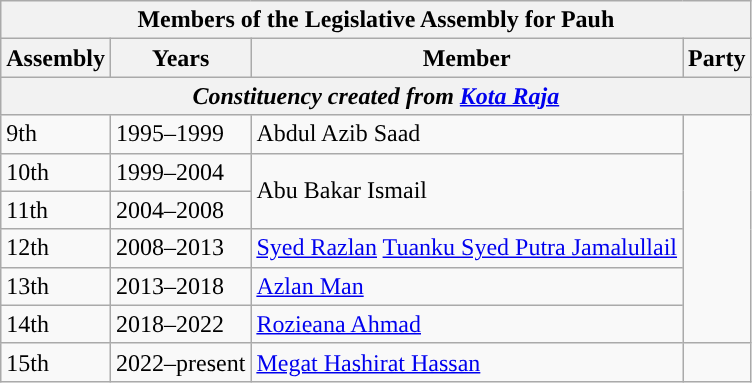<table class=wikitable>
<tr>
<th colspan=4>Members of the Legislative Assembly for Pauh</th>
</tr>
<tr>
<th>Assembly</th>
<th>Years</th>
<th>Member</th>
<th>Party</th>
</tr>
<tr>
<th colspan=4 align=center><em>Constituency created from <a href='#'>Kota Raja</a></em></th>
</tr>
<tr>
<td>9th</td>
<td>1995–1999</td>
<td>Abdul Azib Saad</td>
<td rowspan=6></td>
</tr>
<tr>
<td>10th</td>
<td>1999–2004</td>
<td rowspan=2>Abu Bakar Ismail</td>
</tr>
<tr>
<td>11th</td>
<td>2004–2008</td>
</tr>
<tr>
<td>12th</td>
<td>2008–2013</td>
<td><a href='#'>Syed Razlan</a> <a href='#'>Tuanku Syed Putra Jamalullail</a></td>
</tr>
<tr>
<td>13th</td>
<td>2013–2018</td>
<td><a href='#'>Azlan Man</a></td>
</tr>
<tr>
<td>14th</td>
<td>2018–2022</td>
<td><a href='#'>Rozieana Ahmad</a></td>
</tr>
<tr>
<td>15th</td>
<td>2022–present</td>
<td><a href='#'>Megat Hashirat Hassan</a></td>
<td></td>
</tr>
</table>
